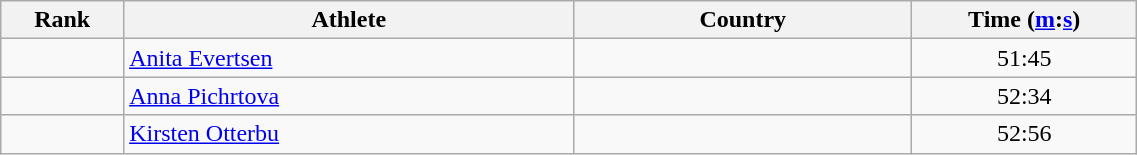<table class="wikitable" width=60%>
<tr>
<th width=5%>Rank</th>
<th width=20%>Athlete</th>
<th width=15%>Country</th>
<th width=10%>Time (<a href='#'>m</a>:<a href='#'>s</a>)</th>
</tr>
<tr align="center">
<td></td>
<td align="left"><a href='#'>Anita Evertsen</a></td>
<td align="left"></td>
<td>51:45</td>
</tr>
<tr align="center">
<td></td>
<td align="left"><a href='#'>Anna Pichrtova</a></td>
<td align="left"></td>
<td>52:34</td>
</tr>
<tr align="center">
<td></td>
<td align="left"><a href='#'>Kirsten Otterbu</a></td>
<td align="left"></td>
<td>52:56</td>
</tr>
</table>
